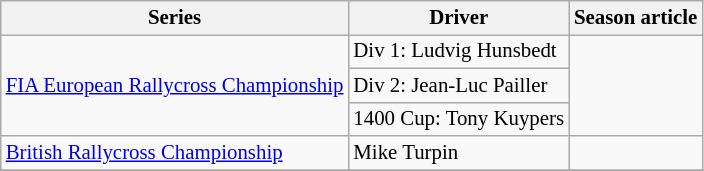<table class="wikitable" style="font-size: 87%;">
<tr>
<th>Series</th>
<th>Driver</th>
<th>Season article</th>
</tr>
<tr>
<td rowspan=3><a href='#'>FIA European Rallycross Championship</a></td>
<td>Div 1:  Ludvig Hunsbedt</td>
<td rowspan=3></td>
</tr>
<tr>
<td>Div 2:  Jean-Luc Pailler</td>
</tr>
<tr>
<td>1400 Cup:  Tony Kuypers</td>
</tr>
<tr>
<td><a href='#'>British Rallycross Championship</a></td>
<td> Mike Turpin</td>
<td></td>
</tr>
<tr>
</tr>
</table>
